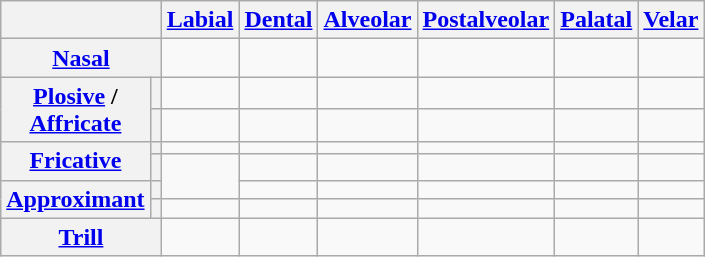<table class="wikitable" style="text-align: center">
<tr>
<th colspan="2"></th>
<th><a href='#'>Labial</a></th>
<th><a href='#'>Dental</a></th>
<th><a href='#'>Alveolar</a></th>
<th><a href='#'>Postalveolar</a></th>
<th><a href='#'>Palatal</a></th>
<th><a href='#'>Velar</a></th>
</tr>
<tr>
<th colspan="2"><a href='#'>Nasal</a></th>
<td></td>
<td></td>
<td></td>
<td></td>
<td></td>
<td></td>
</tr>
<tr>
<th rowspan="2"><a href='#'>Plosive</a> /<br><a href='#'>Affricate</a></th>
<th></th>
<td></td>
<td></td>
<td></td>
<td></td>
<td></td>
<td></td>
</tr>
<tr>
<th></th>
<td></td>
<td></td>
<td></td>
<td></td>
<td></td>
<td></td>
</tr>
<tr>
<th rowspan=2><a href='#'>Fricative</a></th>
<th></th>
<td></td>
<td></td>
<td></td>
<td></td>
<td></td>
<td></td>
</tr>
<tr>
<th></th>
<td rowspan=2></td>
<td></td>
<td></td>
<td></td>
<td></td>
<td></td>
</tr>
<tr>
<th rowspan="2"><a href='#'>Approximant</a></th>
<th></th>
<td></td>
<td></td>
<td></td>
<td></td>
<td></td>
</tr>
<tr>
<th></th>
<td></td>
<td></td>
<td></td>
<td></td>
<td></td>
<td></td>
</tr>
<tr>
<th colspan=2><a href='#'>Trill</a></th>
<td></td>
<td></td>
<td></td>
<td></td>
<td></td>
<td></td>
</tr>
</table>
